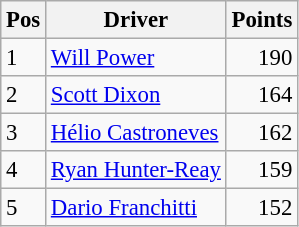<table class="wikitable" style="font-size: 95%;">
<tr>
<th>Pos</th>
<th>Driver</th>
<th>Points</th>
</tr>
<tr>
<td>1</td>
<td> <a href='#'>Will Power</a></td>
<td align="right">190</td>
</tr>
<tr>
<td>2</td>
<td> <a href='#'>Scott Dixon</a></td>
<td align="right">164</td>
</tr>
<tr>
<td>3</td>
<td> <a href='#'>Hélio Castroneves</a></td>
<td align="right">162</td>
</tr>
<tr>
<td>4</td>
<td> <a href='#'>Ryan Hunter-Reay</a></td>
<td align="right">159</td>
</tr>
<tr>
<td>5</td>
<td> <a href='#'>Dario Franchitti</a></td>
<td align="right">152</td>
</tr>
</table>
